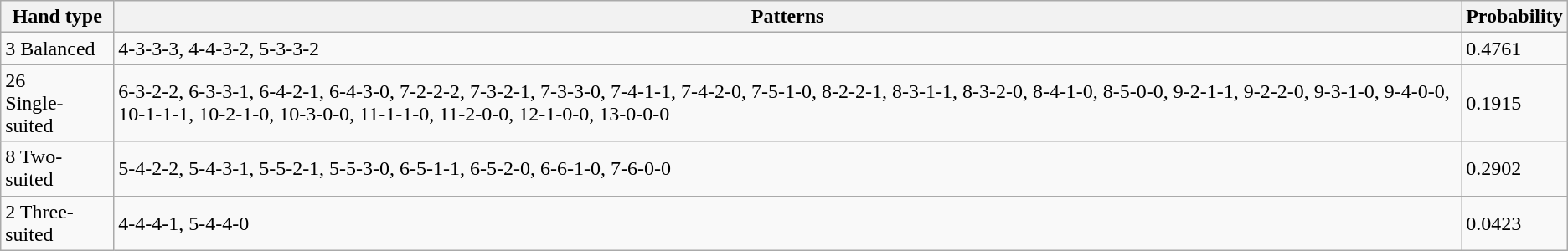<table class=wikitable>
<tr>
<th>Hand type</th>
<th>Patterns</th>
<th>Probability</th>
</tr>
<tr>
<td>3 Balanced</td>
<td>4-3-3-3, 4-4-3-2, 5-3-3-2</td>
<td>0.4761</td>
</tr>
<tr>
<td>26<br>Single-suited</td>
<td>6-3-2-2, 6-3-3-1, 6-4-2-1, 6-4-3-0, 7-2-2-2, 7-3-2-1, 7-3-3-0, 7-4-1-1, 7-4-2-0, 7-5-1-0, 8-2-2-1, 8-3-1-1, 8-3-2-0, 8-4-1-0, 8-5-0-0, 9-2-1-1, 9-2-2-0, 9-3-1-0, 9-4-0-0, 10-1-1-1, 10-2-1-0, 10-3-0-0, 11-1-1-0, 11-2-0-0, 12-1-0-0, 13-0-0-0</td>
<td>0.1915</td>
</tr>
<tr>
<td>8 Two-suited</td>
<td>5-4-2-2, 5-4-3-1, 5-5-2-1, 5-5-3-0, 6-5-1-1, 6-5-2-0, 6-6-1-0, 7-6-0-0</td>
<td>0.2902</td>
</tr>
<tr>
<td>2 Three-suited</td>
<td>4-4-4-1, 5-4-4-0</td>
<td>0.0423</td>
</tr>
</table>
